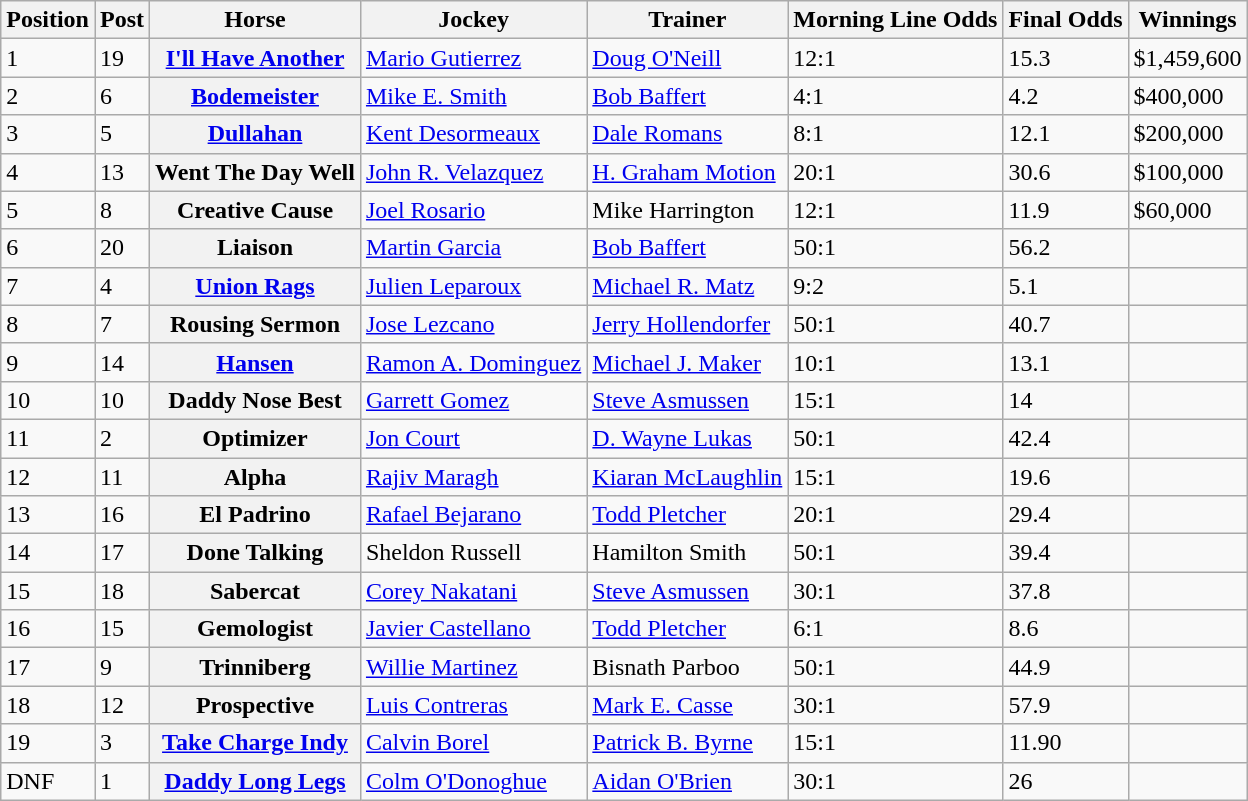<table class="sortable wikitable">
<tr>
<th scope="col">Position</th>
<th scope="col">Post</th>
<th scope="col">Horse</th>
<th scope="col">Jockey</th>
<th scope="col">Trainer</th>
<th scope="col">Morning Line Odds</th>
<th scope="col">Final Odds</th>
<th scope="col">Winnings</th>
</tr>
<tr>
<td>1</td>
<td>19</td>
<th scope="row"><a href='#'>I'll Have Another</a></th>
<td><a href='#'>Mario Gutierrez</a></td>
<td><a href='#'>Doug O'Neill</a></td>
<td>12:1</td>
<td>15.3</td>
<td>$1,459,600</td>
</tr>
<tr>
<td>2</td>
<td>6</td>
<th scope="row"><a href='#'>Bodemeister</a></th>
<td><a href='#'>Mike E. Smith</a></td>
<td><a href='#'>Bob Baffert</a></td>
<td>4:1</td>
<td>4.2</td>
<td>$400,000</td>
</tr>
<tr>
<td>3</td>
<td>5</td>
<th scope="row"><a href='#'>Dullahan</a></th>
<td><a href='#'>Kent Desormeaux</a></td>
<td><a href='#'>Dale Romans</a></td>
<td>8:1</td>
<td>12.1</td>
<td>$200,000</td>
</tr>
<tr>
<td>4</td>
<td>13</td>
<th scope="row">Went The Day Well</th>
<td><a href='#'>John R. Velazquez</a></td>
<td><a href='#'>H. Graham Motion</a></td>
<td>20:1</td>
<td>30.6</td>
<td>$100,000</td>
</tr>
<tr>
<td>5</td>
<td>8</td>
<th scope="row">Creative Cause</th>
<td><a href='#'>Joel Rosario</a></td>
<td>Mike Harrington</td>
<td>12:1</td>
<td>11.9</td>
<td>$60,000</td>
</tr>
<tr>
<td>6</td>
<td>20</td>
<th scope="row">Liaison</th>
<td><a href='#'>Martin Garcia</a></td>
<td><a href='#'>Bob Baffert</a></td>
<td>50:1</td>
<td>56.2</td>
<td></td>
</tr>
<tr>
<td>7</td>
<td>4</td>
<th scope="row"><a href='#'>Union Rags</a></th>
<td><a href='#'>Julien Leparoux</a></td>
<td><a href='#'>Michael R. Matz</a></td>
<td>9:2</td>
<td>5.1</td>
<td></td>
</tr>
<tr>
<td>8</td>
<td>7</td>
<th scope="row">Rousing Sermon</th>
<td><a href='#'>Jose Lezcano</a></td>
<td><a href='#'>Jerry Hollendorfer</a></td>
<td>50:1</td>
<td>40.7</td>
<td></td>
</tr>
<tr>
<td>9</td>
<td>14</td>
<th scope="row"><a href='#'>Hansen</a></th>
<td><a href='#'>Ramon A. Dominguez</a></td>
<td><a href='#'>Michael J. Maker</a></td>
<td>10:1</td>
<td>13.1</td>
<td></td>
</tr>
<tr>
<td>10</td>
<td>10</td>
<th scope="row">Daddy Nose Best</th>
<td><a href='#'>Garrett Gomez</a></td>
<td><a href='#'>Steve Asmussen</a></td>
<td>15:1</td>
<td>14</td>
<td></td>
</tr>
<tr>
<td>11</td>
<td>2</td>
<th scope="row">Optimizer</th>
<td><a href='#'>Jon Court</a></td>
<td><a href='#'>D. Wayne Lukas</a></td>
<td>50:1</td>
<td>42.4</td>
<td></td>
</tr>
<tr>
<td>12</td>
<td>11</td>
<th scope="row">Alpha</th>
<td><a href='#'>Rajiv Maragh</a></td>
<td><a href='#'>Kiaran McLaughlin</a></td>
<td>15:1</td>
<td>19.6</td>
<td></td>
</tr>
<tr>
<td>13</td>
<td>16</td>
<th scope="row">El Padrino</th>
<td><a href='#'>Rafael Bejarano</a></td>
<td><a href='#'>Todd Pletcher</a></td>
<td>20:1</td>
<td>29.4</td>
<td></td>
</tr>
<tr>
<td>14</td>
<td>17</td>
<th scope="row">Done Talking</th>
<td>Sheldon Russell</td>
<td>Hamilton Smith</td>
<td>50:1</td>
<td>39.4</td>
<td></td>
</tr>
<tr>
<td>15</td>
<td>18</td>
<th scope="row">Sabercat</th>
<td><a href='#'>Corey Nakatani</a></td>
<td><a href='#'>Steve Asmussen</a></td>
<td>30:1</td>
<td>37.8</td>
<td></td>
</tr>
<tr>
<td>16</td>
<td>15</td>
<th scope="row">Gemologist</th>
<td><a href='#'>Javier Castellano</a></td>
<td><a href='#'>Todd Pletcher</a></td>
<td>6:1</td>
<td>8.6</td>
<td></td>
</tr>
<tr>
<td>17</td>
<td>9</td>
<th scope="row">Trinniberg</th>
<td><a href='#'>Willie Martinez</a></td>
<td>Bisnath Parboo</td>
<td>50:1</td>
<td>44.9</td>
<td></td>
</tr>
<tr>
<td>18</td>
<td>12</td>
<th scope="row">Prospective</th>
<td><a href='#'>Luis Contreras</a></td>
<td><a href='#'>Mark E. Casse</a></td>
<td>30:1</td>
<td>57.9</td>
<td></td>
</tr>
<tr>
<td>19</td>
<td>3</td>
<th scope="row"><a href='#'>Take Charge Indy</a></th>
<td><a href='#'>Calvin Borel</a></td>
<td><a href='#'>Patrick B. Byrne</a></td>
<td>15:1</td>
<td>11.90</td>
<td></td>
</tr>
<tr>
<td>DNF</td>
<td>1</td>
<th scope="row"><a href='#'>Daddy Long Legs</a></th>
<td><a href='#'>Colm O'Donoghue</a></td>
<td><a href='#'>Aidan O'Brien</a></td>
<td>30:1</td>
<td>26</td>
<td></td>
</tr>
</table>
